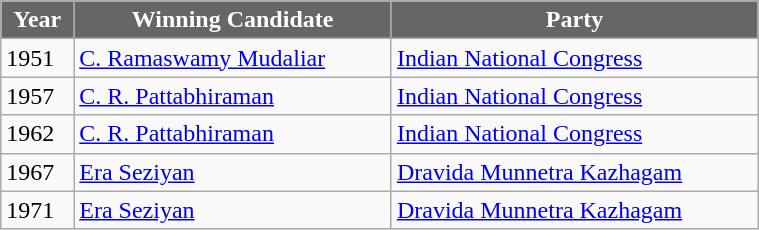<table class="wikitable sortable" width="40%">
<tr>
<th style="background-color:#666666; color:white">Year</th>
<th style="background-color:#666666; color:white">Winning Candidate</th>
<th style="background-color:#666666; color:white">Party</th>
</tr>
<tr --->
<td>1951</td>
<td><a href='#'>C. Ramaswamy Mudaliar</a></td>
<td><a href='#'>Indian National Congress</a></td>
</tr>
<tr --->
<td>1957</td>
<td><a href='#'>C. R. Pattabhiraman</a></td>
<td><a href='#'>Indian National Congress</a></td>
</tr>
<tr --->
<td>1962</td>
<td><a href='#'>C. R. Pattabhiraman</a></td>
<td><a href='#'>Indian National Congress</a></td>
</tr>
<tr --->
<td>1967</td>
<td><a href='#'>Era Seziyan</a></td>
<td><a href='#'>Dravida Munnetra Kazhagam</a></td>
</tr>
<tr --->
<td>1971</td>
<td><a href='#'>Era Seziyan</a></td>
<td><a href='#'>Dravida Munnetra Kazhagam</a></td>
</tr>
</table>
